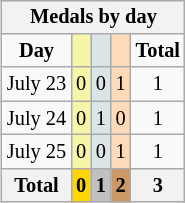<table class="wikitable" style="font-size:85%; float:right">
<tr align=center>
<th colspan=7><strong>Medals by day</strong></th>
</tr>
<tr align=center>
<td><strong>Day</strong></td>
<td style="background:#f7f6a8;"></td>
<td style="background:#dce5e5;"></td>
<td style="background:#ffdab9;"></td>
<td><strong>Total</strong></td>
</tr>
<tr align=center>
<td>July 23</td>
<td style="background:#f7f6a8;">0</td>
<td style="background:#dce5e5;">0</td>
<td style="background:#ffdab9;">1</td>
<td>1</td>
</tr>
<tr align=center>
<td>July 24</td>
<td style="background:#f7f6a8;">0</td>
<td style="background:#dce5e5;">1</td>
<td style="background:#ffdab9;">0</td>
<td>1</td>
</tr>
<tr align=center>
<td>July 25</td>
<td style="background:#f7f6a8;">0</td>
<td style="background:#dce5e5;">0</td>
<td style="background:#ffdab9;">1</td>
<td>1</td>
</tr>
<tr align=center>
<th><strong>Total</strong></th>
<th style="background:gold;"><strong>0</strong></th>
<th style="background:silver;"><strong>1</strong></th>
<th style="background:#c96;"><strong>2</strong></th>
<th><strong>3</strong></th>
</tr>
</table>
